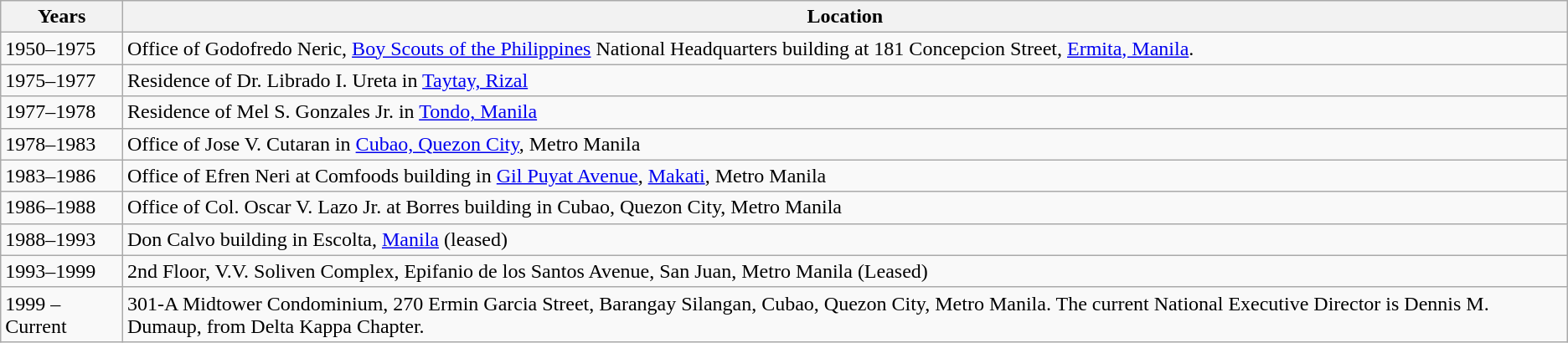<table class="wikitable">
<tr>
<th>Years</th>
<th>Location</th>
</tr>
<tr>
<td>1950–1975</td>
<td>Office of Godofredo Neric, <a href='#'>Boy Scouts of the Philippines</a> National Headquarters building at 181 Concepcion Street, <a href='#'>Ermita, Manila</a>.</td>
</tr>
<tr>
<td>1975–1977</td>
<td>Residence of Dr. Librado I. Ureta in <a href='#'>Taytay, Rizal</a></td>
</tr>
<tr>
<td>1977–1978</td>
<td>Residence of Mel S. Gonzales Jr. in <a href='#'>Tondo, Manila</a></td>
</tr>
<tr>
<td>1978–1983</td>
<td>Office of Jose V. Cutaran in <a href='#'>Cubao, Quezon City</a>, Metro Manila</td>
</tr>
<tr>
<td>1983–1986</td>
<td>Office of Efren Neri at Comfoods building in <a href='#'>Gil Puyat Avenue</a>, <a href='#'>Makati</a>, Metro Manila</td>
</tr>
<tr>
<td>1986–1988</td>
<td>Office of Col. Oscar V. Lazo Jr. at Borres building in Cubao, Quezon City, Metro Manila</td>
</tr>
<tr>
<td>1988–1993</td>
<td>Don Calvo building in Escolta, <a href='#'>Manila</a> (leased)</td>
</tr>
<tr>
<td>1993–1999</td>
<td>2nd Floor, V.V. Soliven Complex, Epifanio de los Santos Avenue, San Juan, Metro Manila (Leased)</td>
</tr>
<tr>
<td>1999 – Current</td>
<td>301-A Midtower Condominium, 270 Ermin Garcia Street, Barangay Silangan, Cubao, Quezon City, Metro Manila. The current National Executive Director is Dennis M. Dumaup, from Delta Kappa Chapter.</td>
</tr>
</table>
